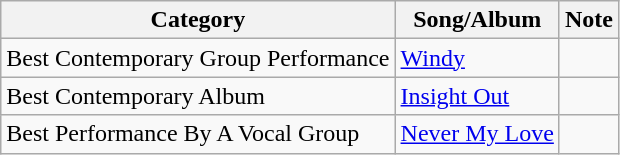<table class="wikitable">
<tr>
<th>Category</th>
<th>Song/Album</th>
<th>Note</th>
</tr>
<tr>
<td>Best Contemporary Group Performance</td>
<td><a href='#'>Windy</a></td>
<td></td>
</tr>
<tr>
<td>Best Contemporary Album</td>
<td><a href='#'>Insight Out</a></td>
<td></td>
</tr>
<tr>
<td>Best Performance By A Vocal Group</td>
<td><a href='#'>Never My Love</a></td>
<td></td>
</tr>
</table>
